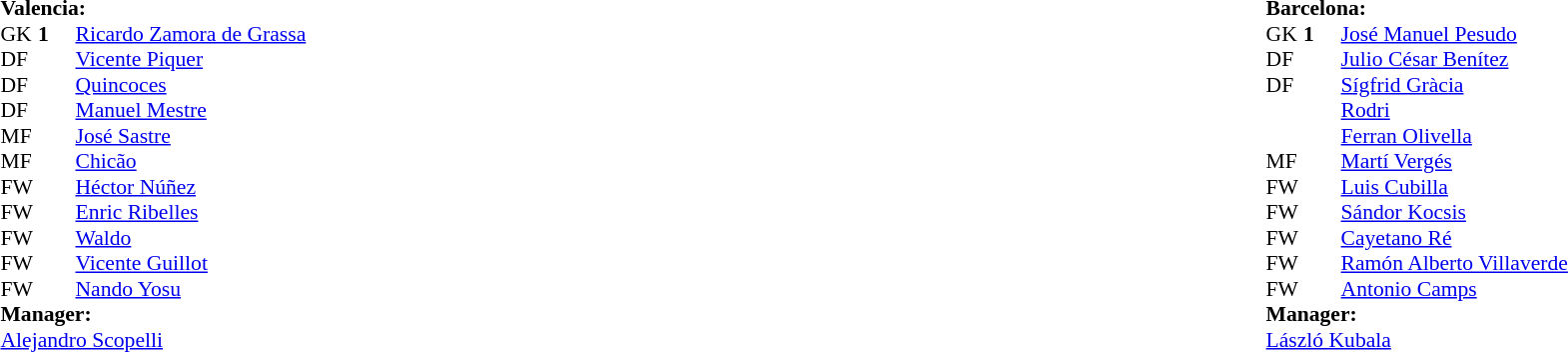<table width="100%">
<tr>
<td valign="top" width="50%"><br><table style="font-size: 90%" cellspacing="0" cellpadding="0">
<tr>
<td colspan="4"><strong>Valencia:</strong></td>
</tr>
<tr>
<th width=25></th>
<th width=25></th>
</tr>
<tr>
<td>GK</td>
<td><strong>1</strong></td>
<td> <a href='#'>Ricardo Zamora de Grassa</a></td>
</tr>
<tr>
<td>DF</td>
<td><strong></strong></td>
<td> <a href='#'>Vicente Piquer</a></td>
</tr>
<tr>
<td>DF</td>
<td><strong></strong></td>
<td> <a href='#'>Quincoces</a></td>
</tr>
<tr>
<td>DF</td>
<td><strong></strong></td>
<td> <a href='#'>Manuel Mestre</a></td>
</tr>
<tr>
<td>MF</td>
<td><strong></strong></td>
<td> <a href='#'>José Sastre</a></td>
</tr>
<tr>
<td>MF</td>
<td><strong></strong></td>
<td> <a href='#'>Chicão</a></td>
</tr>
<tr>
<td>FW</td>
<td><strong></strong></td>
<td> <a href='#'>Héctor Núñez</a></td>
</tr>
<tr>
<td>FW</td>
<td><strong></strong></td>
<td> <a href='#'>Enric Ribelles</a></td>
</tr>
<tr>
<td>FW</td>
<td><strong></strong></td>
<td> <a href='#'>Waldo</a></td>
</tr>
<tr>
<td>FW</td>
<td><strong></strong></td>
<td> <a href='#'>Vicente Guillot</a></td>
</tr>
<tr>
<td>FW</td>
<td><strong></strong></td>
<td> <a href='#'>Nando Yosu</a></td>
</tr>
<tr>
<td colspan=3><strong>Manager:</strong></td>
</tr>
<tr>
<td colspan=4> <a href='#'>Alejandro Scopelli</a></td>
</tr>
</table>
</td>
<td></td>
<td valign="top" width="50%"><br><table style="font-size: 90%" cellspacing="0" cellpadding="0" align=center>
<tr>
<td colspan="4"><strong>Barcelona:</strong></td>
</tr>
<tr>
<th width=25></th>
<th width=25></th>
</tr>
<tr>
<td>GK</td>
<td><strong>1</strong></td>
<td> <a href='#'>José Manuel Pesudo</a></td>
</tr>
<tr>
<td>DF</td>
<td><strong></strong></td>
<td> <a href='#'>Julio César Benítez</a></td>
</tr>
<tr>
<td>DF</td>
<td><strong></strong></td>
<td> <a href='#'>Sígfrid Gràcia</a></td>
</tr>
<tr>
<td></td>
<td><strong></strong></td>
<td> <a href='#'>Rodri</a></td>
</tr>
<tr>
<td></td>
<td><strong></strong></td>
<td> <a href='#'>Ferran Olivella</a></td>
</tr>
<tr>
<td>MF</td>
<td><strong></strong></td>
<td> <a href='#'>Martí Vergés</a></td>
</tr>
<tr>
<td>FW</td>
<td><strong></strong></td>
<td> <a href='#'>Luis Cubilla</a></td>
</tr>
<tr>
<td>FW</td>
<td><strong></strong></td>
<td> <a href='#'>Sándor Kocsis</a></td>
</tr>
<tr>
<td>FW</td>
<td><strong></strong></td>
<td> <a href='#'>Cayetano Ré</a></td>
</tr>
<tr>
<td>FW</td>
<td><strong></strong></td>
<td> <a href='#'>Ramón Alberto Villaverde</a></td>
</tr>
<tr>
<td>FW</td>
<td><strong></strong></td>
<td> <a href='#'>Antonio Camps</a></td>
</tr>
<tr>
<td colspan=3><strong>Manager:</strong></td>
</tr>
<tr>
<td colspan=4> <a href='#'>László Kubala</a></td>
</tr>
<tr>
</tr>
</table>
</td>
</tr>
</table>
